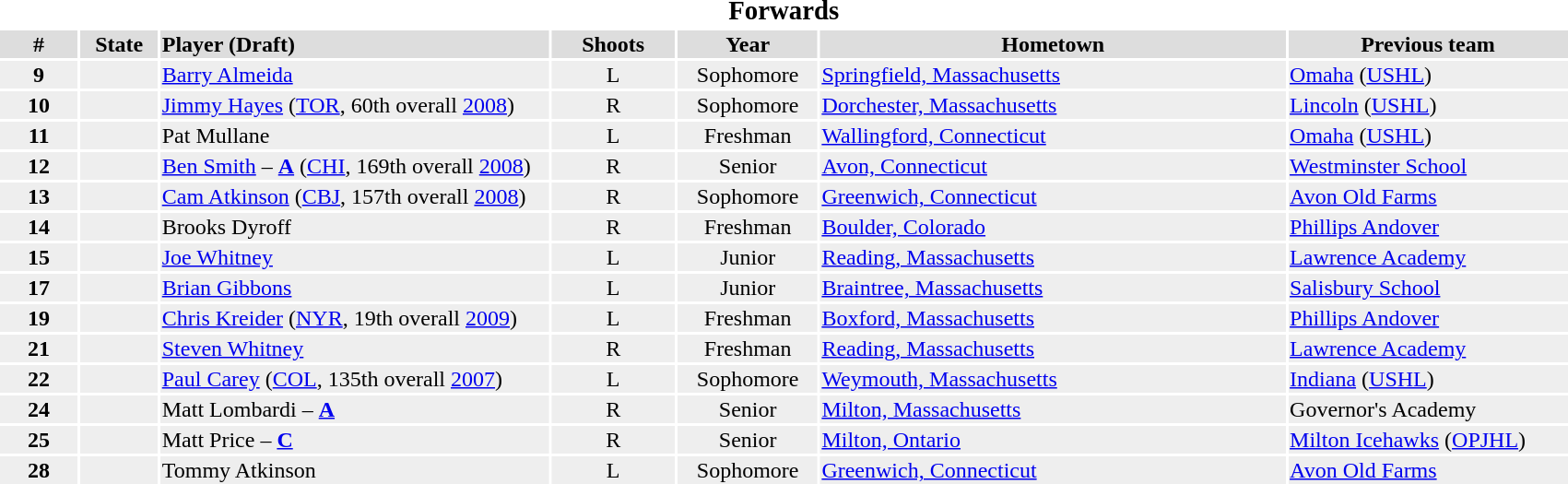<table width=90%>
<tr>
<th colspan=7  style="text-align:center"><big>Forwards</big></th>
</tr>
<tr bgcolor="#dddddd">
<th width=5%>#</th>
<th width=5%>State</th>
<td align=left!!width=15%><strong>Player (Draft)</strong></td>
<th width=8%>Shoots</th>
<th width=9%>Year</th>
<th width=30%>Hometown</th>
<th width=18%>Previous team</th>
</tr>
<tr bgcolor="#eeeeee">
<td align=center><strong>9</strong></td>
<td align=center></td>
<td><a href='#'>Barry Almeida</a></td>
<td align=center>L</td>
<td align=center>Sophomore</td>
<td><a href='#'>Springfield, Massachusetts</a></td>
<td><a href='#'>Omaha</a> (<a href='#'>USHL</a>)</td>
</tr>
<tr bgcolor="#eeeeee">
<td align=center><strong>10</strong></td>
<td align=center></td>
<td><a href='#'>Jimmy Hayes</a> (<a href='#'>TOR</a>, 60th overall <a href='#'>2008</a>)</td>
<td align=center>R</td>
<td align=center>Sophomore</td>
<td><a href='#'>Dorchester, Massachusetts</a></td>
<td><a href='#'>Lincoln</a> (<a href='#'>USHL</a>)</td>
</tr>
<tr bgcolor="#eeeeee">
<td align=center><strong>11</strong></td>
<td align=center></td>
<td>Pat Mullane</td>
<td align=center>L</td>
<td align=center>Freshman</td>
<td><a href='#'>Wallingford, Connecticut</a></td>
<td><a href='#'>Omaha</a> (<a href='#'>USHL</a>)</td>
</tr>
<tr bgcolor="#eeeeee">
<td align=center><strong>12</strong></td>
<td align=center></td>
<td><a href='#'>Ben Smith</a> – <strong><a href='#'>A</a></strong> (<a href='#'>CHI</a>, 169th overall <a href='#'>2008</a>)</td>
<td align=center>R</td>
<td align=center>Senior</td>
<td><a href='#'>Avon, Connecticut</a></td>
<td><a href='#'>Westminster School</a></td>
</tr>
<tr bgcolor="#eeeeee">
<td align=center><strong>13</strong></td>
<td align=center></td>
<td><a href='#'>Cam Atkinson</a> (<a href='#'>CBJ</a>, 157th overall <a href='#'>2008</a>)</td>
<td align=center>R</td>
<td align=center>Sophomore</td>
<td><a href='#'>Greenwich, Connecticut</a></td>
<td><a href='#'>Avon Old Farms</a></td>
</tr>
<tr bgcolor="#eeeeee">
<td align=center><strong>14</strong></td>
<td align=center></td>
<td>Brooks Dyroff</td>
<td align=center>R</td>
<td align=center>Freshman</td>
<td><a href='#'>Boulder, Colorado</a></td>
<td><a href='#'>Phillips Andover</a></td>
</tr>
<tr bgcolor="#eeeeee">
<td align=center><strong>15</strong></td>
<td align=center></td>
<td><a href='#'>Joe Whitney</a></td>
<td align=center>L</td>
<td align=center>Junior</td>
<td><a href='#'>Reading, Massachusetts</a></td>
<td><a href='#'>Lawrence Academy</a></td>
</tr>
<tr bgcolor="#eeeeee">
<td align=center><strong>17</strong></td>
<td align=center></td>
<td><a href='#'>Brian Gibbons</a></td>
<td align=center>L</td>
<td align=center>Junior</td>
<td><a href='#'>Braintree, Massachusetts</a></td>
<td><a href='#'>Salisbury School</a></td>
</tr>
<tr bgcolor="#eeeeee">
<td align=center><strong>19</strong></td>
<td align=center></td>
<td><a href='#'>Chris Kreider</a> (<a href='#'>NYR</a>, 19th overall <a href='#'>2009</a>)</td>
<td align=center>L</td>
<td align=center>Freshman</td>
<td><a href='#'>Boxford, Massachusetts</a></td>
<td><a href='#'>Phillips Andover</a></td>
</tr>
<tr bgcolor="#eeeeee">
<td align=center><strong>21</strong></td>
<td align=center></td>
<td><a href='#'>Steven Whitney</a></td>
<td align=center>R</td>
<td align=center>Freshman</td>
<td><a href='#'>Reading, Massachusetts</a></td>
<td><a href='#'>Lawrence Academy</a></td>
</tr>
<tr bgcolor="#eeeeee">
<td align=center><strong>22</strong></td>
<td align=center></td>
<td><a href='#'>Paul Carey</a> (<a href='#'>COL</a>, 135th overall <a href='#'>2007</a>)</td>
<td align=center>L</td>
<td align=center>Sophomore</td>
<td><a href='#'>Weymouth, Massachusetts</a></td>
<td><a href='#'>Indiana</a> (<a href='#'>USHL</a>)</td>
</tr>
<tr bgcolor="#eeeeee">
<td align=center><strong>24</strong></td>
<td align=center></td>
<td>Matt Lombardi – <strong><a href='#'>A</a></strong></td>
<td align=center>R</td>
<td align=center>Senior</td>
<td><a href='#'>Milton, Massachusetts</a></td>
<td>Governor's Academy</td>
</tr>
<tr bgcolor="#eeeeee">
<td align=center><strong>25</strong></td>
<td align=center></td>
<td>Matt Price – <strong><a href='#'>C</a></strong></td>
<td align=center>R</td>
<td align=center>Senior</td>
<td><a href='#'>Milton, Ontario</a></td>
<td><a href='#'>Milton Icehawks</a> (<a href='#'>OPJHL</a>)</td>
</tr>
<tr bgcolor="#eeeeee">
<td align=center><strong>28</strong></td>
<td align=center></td>
<td>Tommy Atkinson</td>
<td align=center>L</td>
<td align=center>Sophomore</td>
<td><a href='#'>Greenwich, Connecticut</a></td>
<td><a href='#'>Avon Old Farms</a></td>
</tr>
</table>
